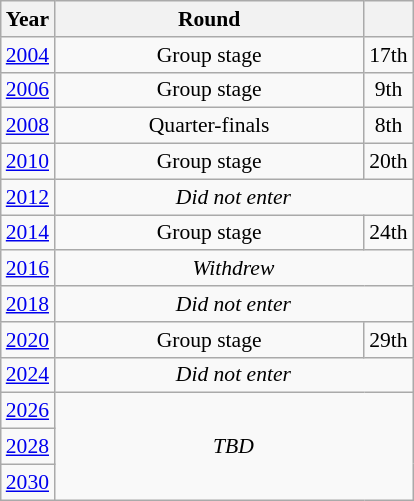<table class="wikitable" style="text-align: center; font-size:90%">
<tr>
<th>Year</th>
<th style="width:200px">Round</th>
<th></th>
</tr>
<tr>
<td><a href='#'>2004</a></td>
<td>Group stage</td>
<td>17th</td>
</tr>
<tr>
<td><a href='#'>2006</a></td>
<td>Group stage</td>
<td>9th</td>
</tr>
<tr>
<td><a href='#'>2008</a></td>
<td>Quarter-finals</td>
<td>8th</td>
</tr>
<tr>
<td><a href='#'>2010</a></td>
<td>Group stage</td>
<td>20th</td>
</tr>
<tr>
<td><a href='#'>2012</a></td>
<td colspan="2"><em>Did not enter</em></td>
</tr>
<tr>
<td><a href='#'>2014</a></td>
<td>Group stage</td>
<td>24th</td>
</tr>
<tr>
<td><a href='#'>2016</a></td>
<td colspan="2"><em>Withdrew</em></td>
</tr>
<tr>
<td><a href='#'>2018</a></td>
<td colspan="2"><em>Did not enter</em></td>
</tr>
<tr>
<td><a href='#'>2020</a></td>
<td>Group stage</td>
<td>29th</td>
</tr>
<tr>
<td><a href='#'>2024</a></td>
<td colspan="2"><em>Did not enter</em></td>
</tr>
<tr>
<td><a href='#'>2026</a></td>
<td colspan="2" rowspan="3"><em>TBD</em></td>
</tr>
<tr>
<td><a href='#'>2028</a></td>
</tr>
<tr>
<td><a href='#'>2030</a></td>
</tr>
</table>
